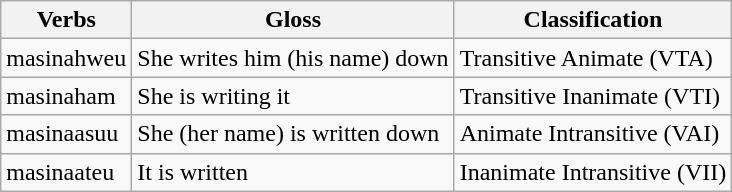<table class="wikitable">
<tr>
<th>Verbs</th>
<th>Gloss</th>
<th>Classification</th>
</tr>
<tr>
<td>masinahweu</td>
<td>She writes him (his name) down</td>
<td>Transitive Animate (VTA)</td>
</tr>
<tr>
<td>masinaham</td>
<td>She is writing it</td>
<td>Transitive Inanimate (VTI)</td>
</tr>
<tr>
<td>masinaasuu</td>
<td>She (her name) is written down</td>
<td>Animate Intransitive (VAI)</td>
</tr>
<tr>
<td>masinaateu</td>
<td>It is written</td>
<td>Inanimate Intransitive (VII)</td>
</tr>
</table>
